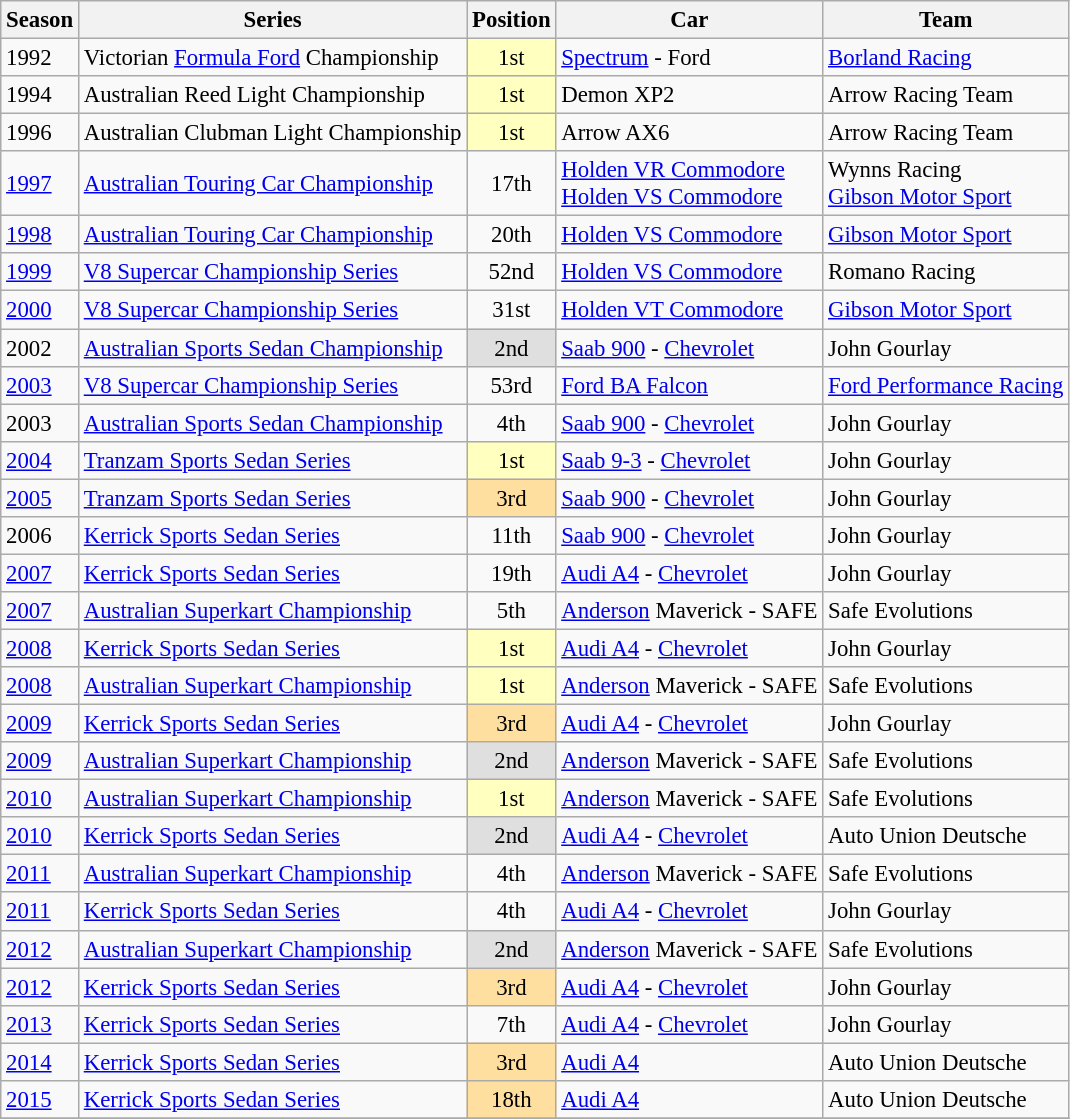<table class="wikitable" style="font-size: 95%;">
<tr>
<th>Season</th>
<th>Series</th>
<th>Position</th>
<th>Car</th>
<th>Team</th>
</tr>
<tr>
<td>1992</td>
<td>Victorian <a href='#'>Formula Ford</a> Championship</td>
<td align="center" style="background:#ffffbf;">1st</td>
<td><a href='#'>Spectrum</a> - Ford</td>
<td><a href='#'>Borland Racing</a></td>
</tr>
<tr>
<td>1994</td>
<td>Australian Reed Light Championship</td>
<td align="center" style="background:#ffffbf;">1st</td>
<td>Demon XP2</td>
<td>Arrow Racing Team</td>
</tr>
<tr>
<td>1996</td>
<td>Australian Clubman Light Championship</td>
<td align="center" style="background:#ffffbf;">1st</td>
<td>Arrow AX6</td>
<td>Arrow Racing Team</td>
</tr>
<tr>
<td><a href='#'>1997</a></td>
<td><a href='#'>Australian Touring Car Championship</a></td>
<td align="center">17th</td>
<td><a href='#'>Holden VR Commodore</a><br><a href='#'>Holden VS Commodore</a></td>
<td>Wynns Racing<br><a href='#'>Gibson Motor Sport</a></td>
</tr>
<tr>
<td><a href='#'>1998</a></td>
<td><a href='#'>Australian Touring Car Championship</a></td>
<td align="center">20th</td>
<td><a href='#'>Holden VS Commodore</a></td>
<td><a href='#'>Gibson Motor Sport</a></td>
</tr>
<tr>
<td><a href='#'>1999</a></td>
<td><a href='#'>V8 Supercar Championship Series</a></td>
<td align="center">52nd</td>
<td><a href='#'>Holden VS Commodore</a></td>
<td>Romano Racing</td>
</tr>
<tr>
<td><a href='#'>2000</a></td>
<td><a href='#'>V8 Supercar Championship Series</a></td>
<td align="center">31st</td>
<td><a href='#'>Holden VT Commodore</a></td>
<td><a href='#'>Gibson Motor Sport</a></td>
</tr>
<tr>
<td>2002</td>
<td><a href='#'>Australian Sports Sedan Championship</a></td>
<td align="center" style="background:#dfdfdf;">2nd</td>
<td><a href='#'>Saab 900</a> - <a href='#'>Chevrolet</a></td>
<td>John Gourlay</td>
</tr>
<tr>
<td><a href='#'>2003</a></td>
<td><a href='#'>V8 Supercar Championship Series</a></td>
<td align="center">53rd</td>
<td><a href='#'>Ford BA Falcon</a></td>
<td><a href='#'>Ford Performance Racing</a></td>
</tr>
<tr>
<td>2003</td>
<td><a href='#'>Australian Sports Sedan Championship</a></td>
<td align="center">4th</td>
<td><a href='#'>Saab 900</a> - <a href='#'>Chevrolet</a></td>
<td>John Gourlay</td>
</tr>
<tr>
<td><a href='#'>2004</a></td>
<td><a href='#'>Tranzam Sports Sedan Series</a></td>
<td align="center" style="background:#ffffbf;">1st</td>
<td><a href='#'>Saab 9-3</a> - <a href='#'>Chevrolet</a></td>
<td>John Gourlay</td>
</tr>
<tr>
<td><a href='#'>2005</a></td>
<td><a href='#'>Tranzam Sports Sedan Series</a></td>
<td align="center" style="background:#ffdf9f;">3rd</td>
<td><a href='#'>Saab 900</a> - <a href='#'>Chevrolet</a></td>
<td>John Gourlay</td>
</tr>
<tr>
<td>2006</td>
<td><a href='#'>Kerrick Sports Sedan Series</a></td>
<td align="center">11th</td>
<td><a href='#'>Saab 900</a> - <a href='#'>Chevrolet</a></td>
<td>John Gourlay</td>
</tr>
<tr>
<td><a href='#'>2007</a></td>
<td><a href='#'>Kerrick Sports Sedan Series</a></td>
<td align="center">19th</td>
<td><a href='#'>Audi A4</a> - <a href='#'>Chevrolet</a></td>
<td>John Gourlay</td>
</tr>
<tr>
<td><a href='#'>2007</a></td>
<td><a href='#'>Australian Superkart Championship</a></td>
<td align="center">5th</td>
<td><a href='#'>Anderson</a> Maverick - SAFE</td>
<td>Safe Evolutions</td>
</tr>
<tr>
<td><a href='#'>2008</a></td>
<td><a href='#'>Kerrick Sports Sedan Series</a></td>
<td align="center" style="background:#ffffbf;">1st</td>
<td><a href='#'>Audi A4</a> - <a href='#'>Chevrolet</a></td>
<td>John Gourlay</td>
</tr>
<tr>
<td><a href='#'>2008</a></td>
<td><a href='#'>Australian Superkart Championship</a></td>
<td align="center" style="background:#ffffbf;">1st</td>
<td><a href='#'>Anderson</a> Maverick - SAFE</td>
<td>Safe Evolutions</td>
</tr>
<tr>
<td><a href='#'>2009</a></td>
<td><a href='#'>Kerrick Sports Sedan Series</a></td>
<td align="center" style="background:#ffdf9f;">3rd</td>
<td><a href='#'>Audi A4</a> - <a href='#'>Chevrolet</a></td>
<td>John Gourlay</td>
</tr>
<tr>
<td><a href='#'>2009</a></td>
<td><a href='#'>Australian Superkart Championship</a></td>
<td align="center" style="background:#dfdfdf;">2nd</td>
<td><a href='#'>Anderson</a> Maverick - SAFE</td>
<td>Safe Evolutions</td>
</tr>
<tr>
<td><a href='#'>2010</a></td>
<td><a href='#'>Australian Superkart Championship</a></td>
<td align="center" style="background:#ffffbf;">1st</td>
<td><a href='#'>Anderson</a> Maverick - SAFE</td>
<td>Safe Evolutions</td>
</tr>
<tr>
<td><a href='#'>2010</a></td>
<td><a href='#'>Kerrick Sports Sedan Series</a></td>
<td align="center" style="background:#dfdfdf;">2nd</td>
<td><a href='#'>Audi A4</a> - <a href='#'>Chevrolet</a></td>
<td>Auto Union Deutsche</td>
</tr>
<tr>
<td><a href='#'>2011</a></td>
<td><a href='#'>Australian Superkart Championship</a></td>
<td align="center">4th</td>
<td><a href='#'>Anderson</a> Maverick - SAFE</td>
<td>Safe Evolutions</td>
</tr>
<tr>
<td><a href='#'>2011</a></td>
<td><a href='#'>Kerrick Sports Sedan Series</a></td>
<td align="center">4th</td>
<td><a href='#'>Audi A4</a> - <a href='#'>Chevrolet</a></td>
<td>John Gourlay</td>
</tr>
<tr>
<td><a href='#'>2012</a></td>
<td><a href='#'>Australian Superkart Championship</a></td>
<td align="center" style="background:#dfdfdf;">2nd</td>
<td><a href='#'>Anderson</a> Maverick - SAFE</td>
<td>Safe Evolutions</td>
</tr>
<tr>
<td><a href='#'>2012</a></td>
<td><a href='#'>Kerrick Sports Sedan Series</a></td>
<td align="center" style="background:#ffdf9f;">3rd</td>
<td><a href='#'>Audi A4</a> - <a href='#'>Chevrolet</a></td>
<td>John Gourlay</td>
</tr>
<tr>
<td><a href='#'>2013</a></td>
<td><a href='#'>Kerrick Sports Sedan Series</a></td>
<td align="center">7th</td>
<td><a href='#'>Audi A4</a> - <a href='#'>Chevrolet</a></td>
<td>John Gourlay</td>
</tr>
<tr>
<td><a href='#'>2014</a></td>
<td><a href='#'>Kerrick Sports Sedan Series</a></td>
<td align="center" style="background:#ffdf9f;">3rd</td>
<td><a href='#'>Audi A4</a></td>
<td>Auto Union Deutsche</td>
</tr>
<tr>
<td><a href='#'>2015</a></td>
<td><a href='#'>Kerrick Sports Sedan Series</a></td>
<td align="center" style="background:#ffdf9f;">18th</td>
<td><a href='#'>Audi A4</a></td>
<td>Auto Union Deutsche</td>
</tr>
<tr>
</tr>
</table>
